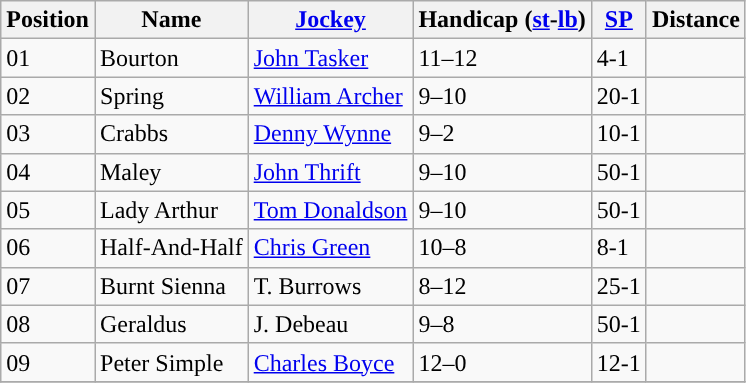<table class="wikitable sortable">
<tr>
<th data-sort-type="number"><strong>Position</strong></th>
<th>Name</th>
<th><a href='#'>Jockey</a></th>
<th>Handicap (<a href='#'>st</a>-<a href='#'>lb</a>)</th>
<th><a href='#'>SP</a></th>
<th>Distance</th>
</tr>
<tr>
<td>01</td>
<td>Bourton</td>
<td><a href='#'>John Tasker</a></td>
<td>11–12</td>
<td>4-1</td>
<td></td>
</tr>
<tr>
<td>02</td>
<td>Spring</td>
<td><a href='#'>William Archer</a></td>
<td>9–10</td>
<td>20-1</td>
<td></td>
</tr>
<tr>
<td>03</td>
<td>Crabbs</td>
<td><a href='#'>Denny Wynne</a></td>
<td>9–2</td>
<td>10-1</td>
<td></td>
</tr>
<tr>
<td>04</td>
<td>Maley</td>
<td><a href='#'>John Thrift</a></td>
<td>9–10</td>
<td>50-1</td>
<td></td>
</tr>
<tr>
<td>05</td>
<td>Lady Arthur</td>
<td><a href='#'>Tom Donaldson</a></td>
<td>9–10</td>
<td>50-1</td>
<td></td>
</tr>
<tr>
<td>06</td>
<td>Half-And-Half</td>
<td><a href='#'>Chris Green</a></td>
<td>10–8</td>
<td>8-1</td>
<td></td>
</tr>
<tr>
<td>07</td>
<td>Burnt Sienna</td>
<td>T. Burrows</td>
<td>8–12</td>
<td>25-1</td>
<td></td>
</tr>
<tr>
<td>08</td>
<td>Geraldus</td>
<td>J. Debeau</td>
<td>9–8</td>
<td>50-1</td>
<td></td>
</tr>
<tr>
<td>09</td>
<td>Peter Simple</td>
<td><a href='#'>Charles Boyce</a></td>
<td>12–0</td>
<td>12-1</td>
<td></td>
</tr>
<tr>
</tr>
</table>
